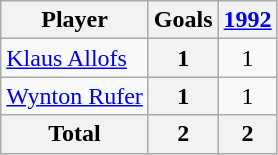<table class="wikitable sortable" style="text-align:center;">
<tr>
<th>Player</th>
<th>Goals</th>
<th><a href='#'>1992</a></th>
</tr>
<tr>
<td align="left"> <a href='#'>Klaus Allofs</a></td>
<th>1</th>
<td>1</td>
</tr>
<tr>
<td align="left"> <a href='#'>Wynton Rufer</a></td>
<th>1</th>
<td>1</td>
</tr>
<tr class="sortbottom">
<th>Total</th>
<th>2</th>
<th>2</th>
</tr>
</table>
